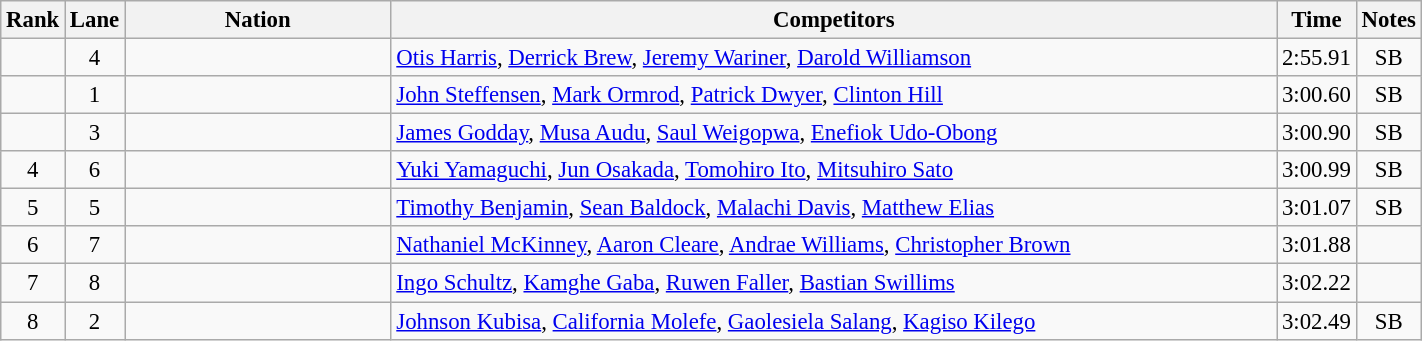<table class="wikitable sortable"  style="width:75%; text-align:center; font-size:95%;">
<tr>
<th width=15>Rank</th>
<th width=15>Lane</th>
<th width=200>Nation</th>
<th width=700>Competitors</th>
<th width=15>Time</th>
<th width=15>Notes</th>
</tr>
<tr>
<td></td>
<td>4</td>
<td align=left></td>
<td align=left><a href='#'>Otis Harris</a>, <a href='#'>Derrick Brew</a>, <a href='#'>Jeremy Wariner</a>, <a href='#'>Darold Williamson</a></td>
<td>2:55.91</td>
<td>SB</td>
</tr>
<tr>
<td></td>
<td>1</td>
<td align=left></td>
<td align=left><a href='#'>John Steffensen</a>, <a href='#'>Mark Ormrod</a>, <a href='#'>Patrick Dwyer</a>, <a href='#'>Clinton Hill</a></td>
<td>3:00.60</td>
<td>SB</td>
</tr>
<tr>
<td></td>
<td>3</td>
<td align=left></td>
<td align=left><a href='#'>James Godday</a>, <a href='#'>Musa Audu</a>, <a href='#'>Saul Weigopwa</a>, <a href='#'>Enefiok Udo-Obong</a></td>
<td>3:00.90</td>
<td>SB</td>
</tr>
<tr>
<td>4</td>
<td>6</td>
<td align=left></td>
<td align=left><a href='#'>Yuki Yamaguchi</a>, <a href='#'>Jun Osakada</a>, <a href='#'>Tomohiro Ito</a>, <a href='#'>Mitsuhiro Sato</a></td>
<td>3:00.99</td>
<td>SB</td>
</tr>
<tr>
<td>5</td>
<td>5</td>
<td align=left></td>
<td align=left><a href='#'>Timothy Benjamin</a>, <a href='#'>Sean Baldock</a>, <a href='#'>Malachi Davis</a>, <a href='#'>Matthew Elias</a></td>
<td>3:01.07</td>
<td>SB</td>
</tr>
<tr>
<td>6</td>
<td>7</td>
<td align=left></td>
<td align=left><a href='#'>Nathaniel McKinney</a>, <a href='#'>Aaron Cleare</a>, <a href='#'>Andrae Williams</a>, <a href='#'>Christopher Brown</a></td>
<td>3:01.88</td>
<td></td>
</tr>
<tr>
<td>7</td>
<td>8</td>
<td align=left></td>
<td align=left><a href='#'>Ingo Schultz</a>, <a href='#'>Kamghe Gaba</a>, <a href='#'>Ruwen Faller</a>, <a href='#'>Bastian Swillims</a></td>
<td>3:02.22</td>
<td></td>
</tr>
<tr>
<td>8</td>
<td>2</td>
<td align=left></td>
<td align=left><a href='#'>Johnson Kubisa</a>, <a href='#'>California Molefe</a>, <a href='#'>Gaolesiela Salang</a>, <a href='#'>Kagiso Kilego</a></td>
<td>3:02.49</td>
<td>SB</td>
</tr>
</table>
